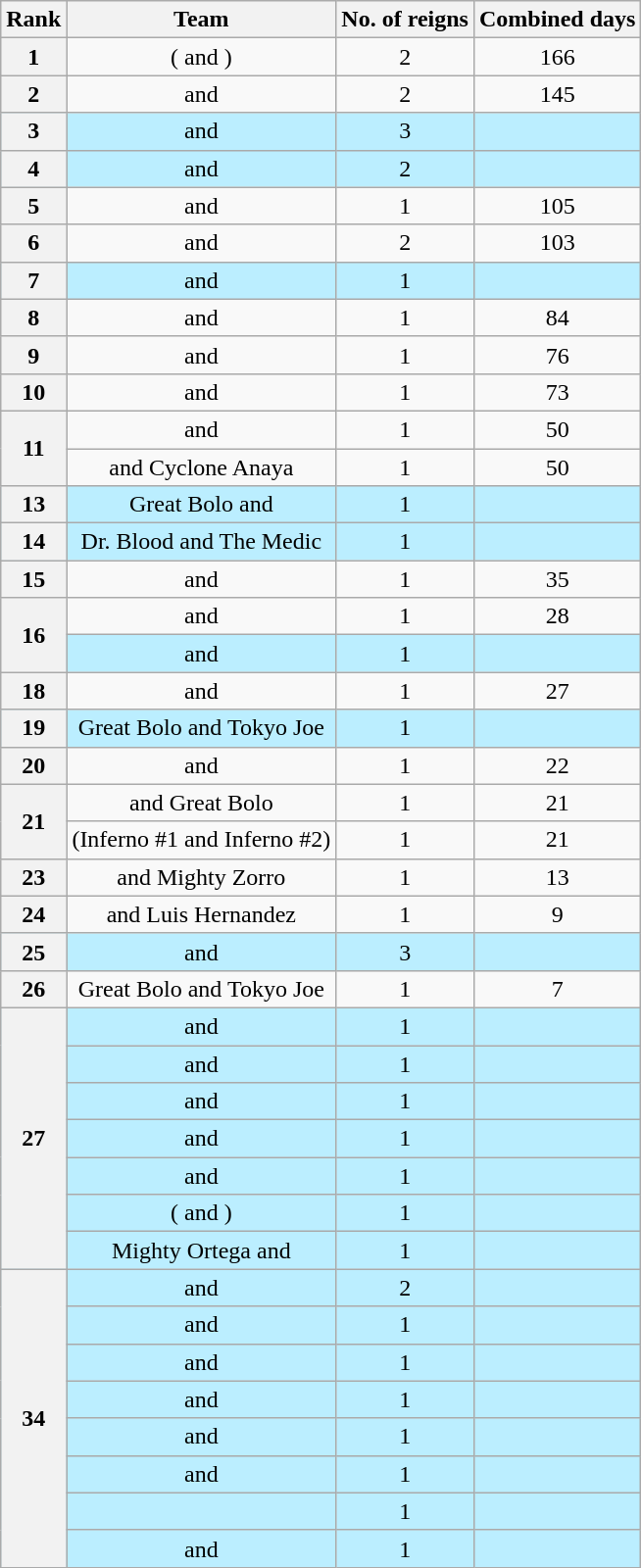<table class="wikitable sortable" style="text-align: center">
<tr>
<th data-sort-type="number" scope="col">Rank</th>
<th scope="col">Team</th>
<th data-sort-type="number" scope="col">No. of reigns</th>
<th data-sort-type="number" scope="col">Combined days</th>
</tr>
<tr>
<th scope=row>1</th>
<td> ( and )</td>
<td>2</td>
<td>166</td>
</tr>
<tr>
<th scope=row>2</th>
<td> and </td>
<td>2</td>
<td>145</td>
</tr>
<tr style="background-color:#bbeeff">
<th scope=row>3</th>
<td> and </td>
<td>3</td>
<td></td>
</tr>
<tr style="background-color:#bbeeff">
<th scope=row>4</th>
<td> and </td>
<td>2</td>
<td></td>
</tr>
<tr>
<th scope=row>5</th>
<td> and </td>
<td>1</td>
<td>105</td>
</tr>
<tr>
<th scope=row>6</th>
<td> and </td>
<td>2</td>
<td>103</td>
</tr>
<tr style="background-color:#bbeeff">
<th scope=row>7</th>
<td> and </td>
<td>1</td>
<td></td>
</tr>
<tr>
<th scope=row>8</th>
<td> and </td>
<td>1</td>
<td>84</td>
</tr>
<tr>
<th scope=row>9</th>
<td> and </td>
<td>1</td>
<td>76</td>
</tr>
<tr>
<th scope=row>10</th>
<td> and </td>
<td>1</td>
<td>73</td>
</tr>
<tr>
<th scope=rown rowspan=2>11</th>
<td> and </td>
<td>1</td>
<td>50</td>
</tr>
<tr>
<td> and Cyclone Anaya</td>
<td>1</td>
<td>50</td>
</tr>
<tr style="background-color:#bbeeff">
<th scope=row>13</th>
<td>Great Bolo and </td>
<td>1</td>
<td></td>
</tr>
<tr style="background-color:#bbeeff">
<th scope=row>14</th>
<td>Dr. Blood and The Medic</td>
<td>1</td>
<td></td>
</tr>
<tr>
<th scope=row>15</th>
<td> and </td>
<td>1</td>
<td>35</td>
</tr>
<tr>
<th scope=row rowspan=2>16</th>
<td> and </td>
<td>1</td>
<td>28</td>
</tr>
<tr style="background-color:#bbeeff">
<td> and </td>
<td>1</td>
<td></td>
</tr>
<tr>
<th scope=row>18</th>
<td> and </td>
<td>1</td>
<td>27</td>
</tr>
<tr style="background-color:#bbeeff">
<th scope=row>19</th>
<td>Great Bolo and Tokyo Joe</td>
<td>1</td>
<td></td>
</tr>
<tr>
<th scope=row>20</th>
<td> and </td>
<td>1</td>
<td>22</td>
</tr>
<tr>
<th scope=row rowspan=2>21</th>
<td> and Great Bolo</td>
<td>1</td>
<td>21</td>
</tr>
<tr>
<td> (Inferno #1 and Inferno #2)</td>
<td>1</td>
<td>21</td>
</tr>
<tr>
<th scope=row>23</th>
<td> and Mighty Zorro</td>
<td>1</td>
<td>13</td>
</tr>
<tr>
<th scope=row>24</th>
<td> and Luis Hernandez</td>
<td>1</td>
<td>9</td>
</tr>
<tr style="background-color:#bbeeff">
<th scope=row>25</th>
<td> and </td>
<td>3</td>
<td></td>
</tr>
<tr>
<th scope=row>26</th>
<td>Great Bolo and Tokyo Joe</td>
<td>1</td>
<td>7</td>
</tr>
<tr style="background-color:#bbeeff">
<th scope=row rowspan=7>27</th>
<td> and </td>
<td>1</td>
<td></td>
</tr>
<tr style="background-color:#bbeeff">
<td> and </td>
<td>1</td>
<td></td>
</tr>
<tr style="background-color:#bbeeff">
<td> and </td>
<td>1</td>
<td></td>
</tr>
<tr style="background-color:#bbeeff">
<td> and </td>
<td>1</td>
<td></td>
</tr>
<tr style="background-color:#bbeeff">
<td> and </td>
<td>1</td>
<td></td>
</tr>
<tr style="background-color:#bbeeff">
<td> ( and )</td>
<td>1</td>
<td></td>
</tr>
<tr style="background-color:#bbeeff">
<td>Mighty Ortega and </td>
<td>1</td>
<td></td>
</tr>
<tr style="background-color:#bbeeff">
<th scope=row rowspan=8>34</th>
<td> and </td>
<td>2</td>
<td></td>
</tr>
<tr style="background-color:#bbeeff">
<td> and </td>
<td>1</td>
<td></td>
</tr>
<tr style="background-color:#bbeeff">
<td> and </td>
<td>1</td>
<td></td>
</tr>
<tr style="background-color:#bbeeff">
<td> and </td>
<td>1</td>
<td></td>
</tr>
<tr style="background-color:#bbeeff">
<td> and </td>
<td>1</td>
<td></td>
</tr>
<tr style="background-color:#bbeeff">
<td> and </td>
<td>1</td>
<td></td>
</tr>
<tr style="background-color:#bbeeff">
<td></td>
<td>1</td>
<td></td>
</tr>
<tr style="background-color:#bbeeff">
<td> and </td>
<td>1</td>
<td></td>
</tr>
</table>
